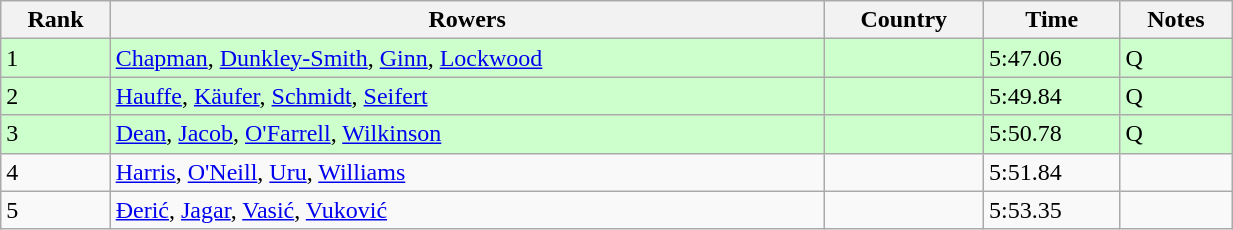<table class="wikitable sortable" width=65%>
<tr>
<th>Rank</th>
<th>Rowers</th>
<th>Country</th>
<th>Time</th>
<th>Notes</th>
</tr>
<tr bgcolor=ccffcc>
<td>1</td>
<td><a href='#'>Chapman</a>, <a href='#'>Dunkley-Smith</a>, <a href='#'>Ginn</a>, <a href='#'>Lockwood</a></td>
<td></td>
<td>5:47.06</td>
<td>Q</td>
</tr>
<tr bgcolor=ccffcc>
<td>2</td>
<td><a href='#'>Hauffe</a>, <a href='#'>Käufer</a>, <a href='#'>Schmidt</a>, <a href='#'>Seifert</a></td>
<td></td>
<td>5:49.84</td>
<td>Q</td>
</tr>
<tr bgcolor=ccffcc>
<td>3</td>
<td><a href='#'>Dean</a>, <a href='#'>Jacob</a>, <a href='#'>O'Farrell</a>, <a href='#'>Wilkinson</a></td>
<td></td>
<td>5:50.78</td>
<td>Q</td>
</tr>
<tr>
<td>4</td>
<td><a href='#'>Harris</a>, <a href='#'>O'Neill</a>, <a href='#'>Uru</a>, <a href='#'>Williams</a></td>
<td></td>
<td>5:51.84</td>
<td></td>
</tr>
<tr>
<td>5</td>
<td><a href='#'>Đerić</a>, <a href='#'>Jagar</a>, <a href='#'>Vasić</a>, <a href='#'>Vuković</a></td>
<td></td>
<td>5:53.35</td>
<td></td>
</tr>
</table>
